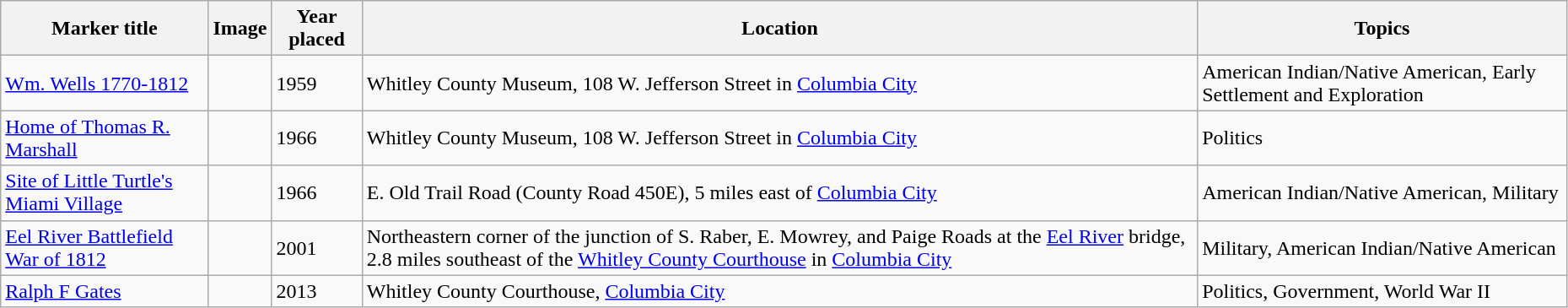<table class="wikitable sortable" style="width:98%">
<tr>
<th>Marker title</th>
<th class="unsortable">Image</th>
<th>Year placed</th>
<th>Location</th>
<th>Topics</th>
</tr>
<tr>
<td><a href='#'>Wm. Wells 1770-1812</a></td>
<td></td>
<td>1959</td>
<td>Whitley County Museum, 108 W. Jefferson Street in <a href='#'>Columbia City</a><br><small></small></td>
<td>American Indian/Native American, Early Settlement and Exploration</td>
</tr>
<tr ->
<td><a href='#'>Home of Thomas R. Marshall</a></td>
<td></td>
<td>1966</td>
<td>Whitley County Museum, 108 W. Jefferson Street in <a href='#'>Columbia City</a><br><small></small></td>
<td>Politics</td>
</tr>
<tr ->
<td><a href='#'>Site of Little Turtle's Miami Village</a></td>
<td></td>
<td>1966</td>
<td>E. Old Trail Road (County Road 450E), 5 miles east of <a href='#'>Columbia City</a><br><small></small></td>
<td>American Indian/Native American, Military</td>
</tr>
<tr ->
<td><a href='#'>Eel River Battlefield War of 1812</a></td>
<td></td>
<td>2001</td>
<td>Northeastern corner of the junction of S. Raber, E. Mowrey, and Paige Roads at the <a href='#'>Eel River</a> bridge, 2.8 miles southeast of the <a href='#'>Whitley County Courthouse</a> in <a href='#'>Columbia City</a><br><small></small></td>
<td>Military, American Indian/Native American</td>
</tr>
<tr>
<td><a href='#'>Ralph F Gates</a></td>
<td></td>
<td>2013</td>
<td>Whitley County Courthouse, <a href='#'>Columbia City</a><br><small></small></td>
<td>Politics, Government, World War II</td>
</tr>
</table>
